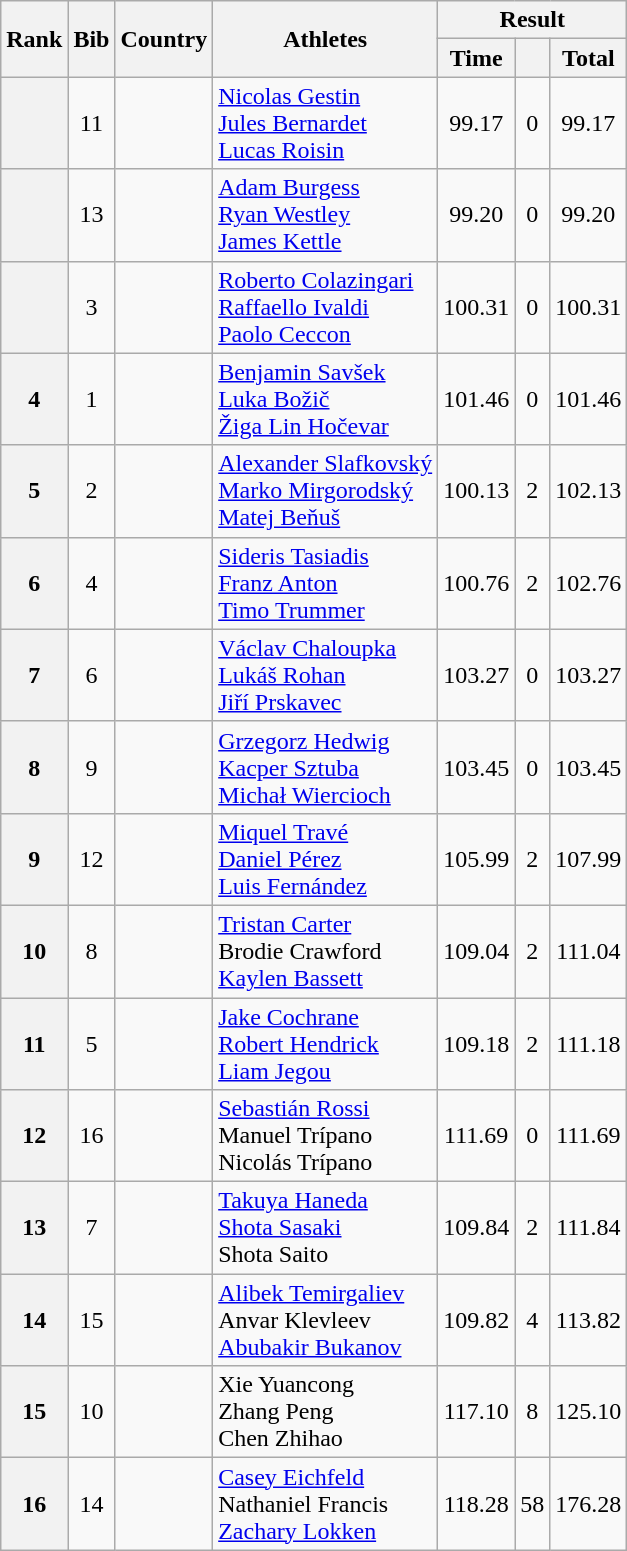<table class="wikitable" style="text-align:center">
<tr>
<th rowspan=2>Rank</th>
<th rowspan=2>Bib</th>
<th rowspan=2>Country</th>
<th rowspan=2>Athletes</th>
<th colspan=3>Result</th>
</tr>
<tr>
<th>Time</th>
<th></th>
<th>Total</th>
</tr>
<tr>
<th></th>
<td>11</td>
<td align=left></td>
<td align=left><a href='#'>Nicolas Gestin</a><br><a href='#'>Jules Bernardet</a><br><a href='#'>Lucas Roisin</a></td>
<td>99.17</td>
<td>0</td>
<td>99.17</td>
</tr>
<tr>
<th></th>
<td>13</td>
<td align=left></td>
<td align=left><a href='#'>Adam Burgess</a><br><a href='#'>Ryan Westley</a><br><a href='#'>James Kettle</a></td>
<td>99.20</td>
<td>0</td>
<td>99.20</td>
</tr>
<tr>
<th></th>
<td>3</td>
<td align=left></td>
<td align=left><a href='#'>Roberto Colazingari</a><br><a href='#'>Raffaello Ivaldi</a><br><a href='#'>Paolo Ceccon</a></td>
<td>100.31</td>
<td>0</td>
<td>100.31</td>
</tr>
<tr>
<th>4</th>
<td>1</td>
<td align=left></td>
<td align=left><a href='#'>Benjamin Savšek</a><br><a href='#'>Luka Božič</a><br><a href='#'>Žiga Lin Hočevar</a></td>
<td>101.46</td>
<td>0</td>
<td>101.46</td>
</tr>
<tr>
<th>5</th>
<td>2</td>
<td align=left></td>
<td align=left><a href='#'>Alexander Slafkovský</a><br><a href='#'>Marko Mirgorodský</a><br><a href='#'>Matej Beňuš</a></td>
<td>100.13</td>
<td>2</td>
<td>102.13</td>
</tr>
<tr>
<th>6</th>
<td>4</td>
<td align=left></td>
<td align=left><a href='#'>Sideris Tasiadis</a><br><a href='#'>Franz Anton</a><br><a href='#'>Timo Trummer</a></td>
<td>100.76</td>
<td>2</td>
<td>102.76</td>
</tr>
<tr>
<th>7</th>
<td>6</td>
<td align=left></td>
<td align=left><a href='#'>Václav Chaloupka</a><br><a href='#'>Lukáš Rohan</a><br><a href='#'>Jiří Prskavec</a></td>
<td>103.27</td>
<td>0</td>
<td>103.27</td>
</tr>
<tr>
<th>8</th>
<td>9</td>
<td align=left></td>
<td align=left><a href='#'>Grzegorz Hedwig</a><br><a href='#'>Kacper Sztuba</a><br><a href='#'>Michał Wiercioch</a></td>
<td>103.45</td>
<td>0</td>
<td>103.45</td>
</tr>
<tr>
<th>9</th>
<td>12</td>
<td align=left></td>
<td align=left><a href='#'>Miquel Travé</a><br><a href='#'>Daniel Pérez</a><br><a href='#'>Luis Fernández</a></td>
<td>105.99</td>
<td>2</td>
<td>107.99</td>
</tr>
<tr>
<th>10</th>
<td>8</td>
<td align=left></td>
<td align=left><a href='#'>Tristan Carter</a><br>Brodie Crawford<br><a href='#'>Kaylen Bassett</a></td>
<td>109.04</td>
<td>2</td>
<td>111.04</td>
</tr>
<tr>
<th>11</th>
<td>5</td>
<td align=left></td>
<td align=left><a href='#'>Jake Cochrane</a><br><a href='#'>Robert Hendrick</a><br><a href='#'>Liam Jegou</a></td>
<td>109.18</td>
<td>2</td>
<td>111.18</td>
</tr>
<tr>
<th>12</th>
<td>16</td>
<td align=left></td>
<td align=left><a href='#'>Sebastián Rossi</a><br>Manuel Trípano<br>Nicolás Trípano</td>
<td>111.69</td>
<td>0</td>
<td>111.69</td>
</tr>
<tr>
<th>13</th>
<td>7</td>
<td align=left></td>
<td align=left><a href='#'>Takuya Haneda</a><br><a href='#'>Shota Sasaki</a><br>Shota Saito</td>
<td>109.84</td>
<td>2</td>
<td>111.84</td>
</tr>
<tr>
<th>14</th>
<td>15</td>
<td align=left></td>
<td align=left><a href='#'>Alibek Temirgaliev</a><br>Anvar Klevleev<br><a href='#'>Abubakir Bukanov</a></td>
<td>109.82</td>
<td>4</td>
<td>113.82</td>
</tr>
<tr>
<th>15</th>
<td>10</td>
<td align=left></td>
<td align=left>Xie Yuancong<br>Zhang Peng<br>Chen Zhihao</td>
<td>117.10</td>
<td>8</td>
<td>125.10</td>
</tr>
<tr>
<th>16</th>
<td>14</td>
<td align=left></td>
<td align=left><a href='#'>Casey Eichfeld</a><br>Nathaniel Francis<br><a href='#'>Zachary Lokken</a></td>
<td>118.28</td>
<td>58</td>
<td>176.28</td>
</tr>
</table>
